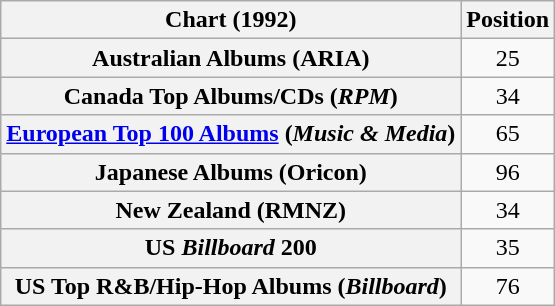<table class="wikitable sortable plainrowheaders" style="text-align:center">
<tr>
<th scope="col">Chart (1992)</th>
<th scope="col">Position</th>
</tr>
<tr>
<th scope="row">Australian Albums (ARIA)</th>
<td>25</td>
</tr>
<tr>
<th scope="row">Canada Top Albums/CDs (<em>RPM</em>)</th>
<td>34</td>
</tr>
<tr>
<th scope="row"><a href='#'>European Top 100 Albums</a> (<em>Music & Media</em>)</th>
<td>65</td>
</tr>
<tr>
<th scope="row">Japanese Albums (Oricon)</th>
<td>96</td>
</tr>
<tr>
<th scope="row">New Zealand (RMNZ)</th>
<td>34</td>
</tr>
<tr>
<th scope="row">US <em>Billboard</em> 200</th>
<td>35</td>
</tr>
<tr>
<th scope="row">US Top R&B/Hip-Hop Albums (<em>Billboard</em>)</th>
<td>76</td>
</tr>
</table>
